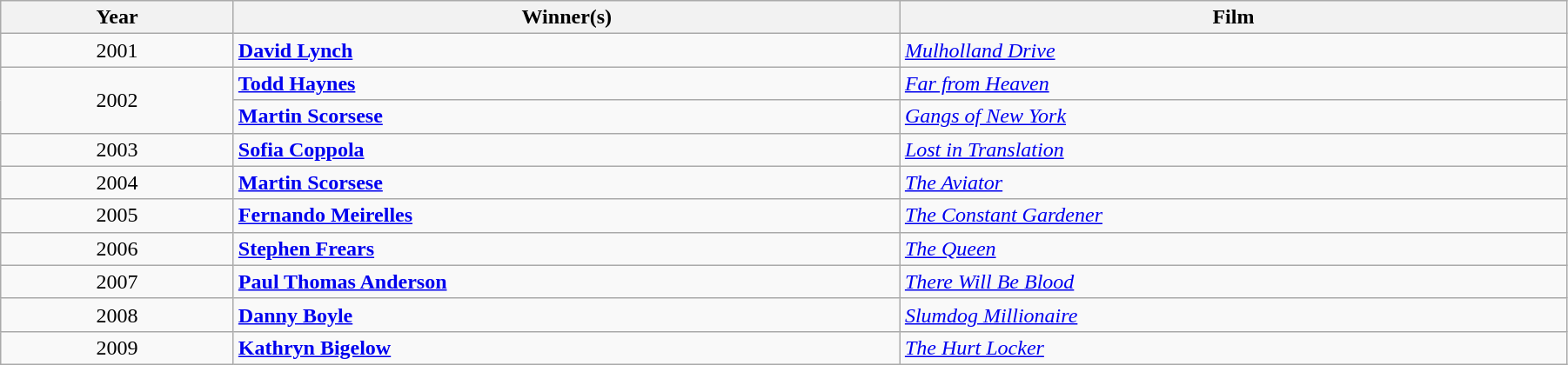<table class="wikitable" width="95%" cellpadding="5">
<tr>
<th width="100"><strong>Year</strong></th>
<th width="300"><strong>Winner(s)</strong></th>
<th width="300"><strong>Film</strong></th>
</tr>
<tr>
<td style="text-align:center;">2001</td>
<td><strong><a href='#'>David Lynch</a></strong></td>
<td><em><a href='#'>Mulholland Drive</a></em></td>
</tr>
<tr>
<td rowspan="2" style="text-align:center;">2002</td>
<td><strong><a href='#'>Todd Haynes</a></strong></td>
<td><em><a href='#'>Far from Heaven</a></em></td>
</tr>
<tr>
<td><strong><a href='#'>Martin Scorsese</a></strong></td>
<td><em><a href='#'>Gangs of New York</a></em></td>
</tr>
<tr>
<td style="text-align:center;">2003</td>
<td><strong><a href='#'>Sofia Coppola</a></strong></td>
<td><em><a href='#'>Lost in Translation</a></em></td>
</tr>
<tr>
<td style="text-align:center;">2004</td>
<td><strong><a href='#'>Martin Scorsese</a></strong></td>
<td><em><a href='#'>The Aviator</a></em></td>
</tr>
<tr>
<td style="text-align:center;">2005</td>
<td><strong><a href='#'>Fernando Meirelles</a></strong></td>
<td><em><a href='#'>The Constant Gardener</a></em></td>
</tr>
<tr>
<td style="text-align:center;">2006</td>
<td><strong><a href='#'>Stephen Frears</a></strong></td>
<td><em><a href='#'>The Queen</a></em></td>
</tr>
<tr>
<td style="text-align:center;">2007</td>
<td><strong><a href='#'>Paul Thomas Anderson</a></strong></td>
<td><em><a href='#'>There Will Be Blood</a></em></td>
</tr>
<tr>
<td style="text-align:center;">2008</td>
<td><strong><a href='#'>Danny Boyle</a></strong></td>
<td><em><a href='#'>Slumdog Millionaire</a></em></td>
</tr>
<tr>
<td style="text-align:center;">2009</td>
<td><strong><a href='#'>Kathryn Bigelow</a></strong></td>
<td><em><a href='#'>The Hurt Locker </a></em></td>
</tr>
</table>
